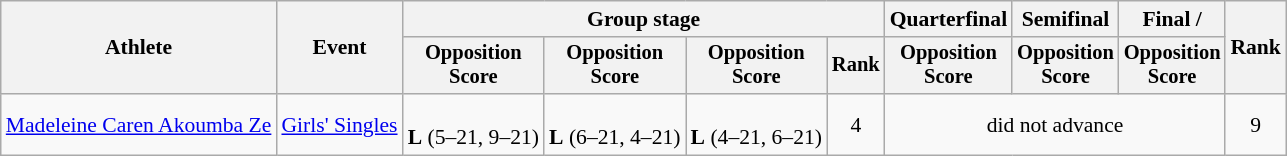<table class="wikitable" style="font-size:90%">
<tr>
<th rowspan=2>Athlete</th>
<th rowspan=2>Event</th>
<th colspan=4>Group stage</th>
<th>Quarterfinal</th>
<th>Semifinal</th>
<th>Final / </th>
<th rowspan=2>Rank</th>
</tr>
<tr style="font-size:95%">
<th>Opposition<br>Score</th>
<th>Opposition<br>Score</th>
<th>Opposition<br>Score</th>
<th>Rank</th>
<th>Opposition<br>Score</th>
<th>Opposition<br>Score</th>
<th>Opposition<br>Score</th>
</tr>
<tr align=center>
<td align=left><a href='#'>Madeleine Caren Akoumba Ze</a></td>
<td align=left><a href='#'>Girls' Singles</a></td>
<td><br><strong>L</strong> (5–21, 9–21)</td>
<td><br><strong>L</strong> (6–21, 4–21)</td>
<td><br><strong>L</strong> (4–21, 6–21)</td>
<td>4</td>
<td colspan=3>did not advance</td>
<td>9</td>
</tr>
</table>
